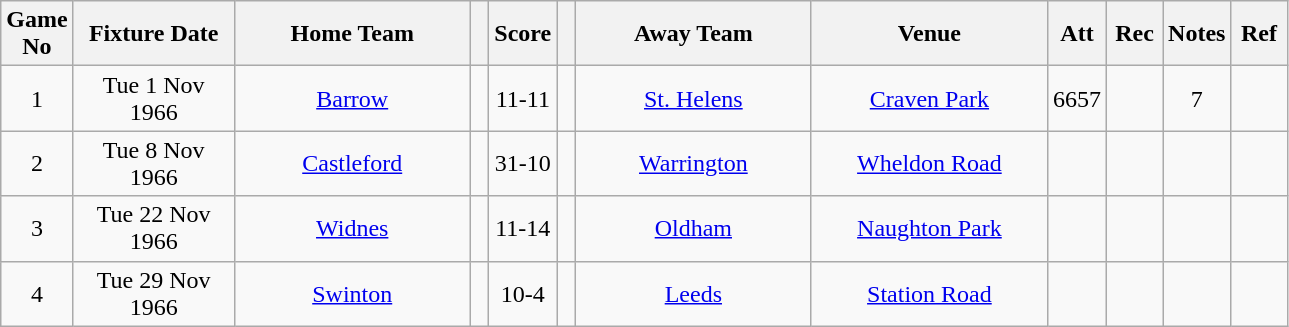<table class="wikitable" style="text-align:center;">
<tr>
<th width=20 abbr="No">Game No</th>
<th width=100 abbr="Date">Fixture Date</th>
<th width=150 abbr="Home Team">Home Team</th>
<th width=5 abbr="space"></th>
<th width=20 abbr="Score">Score</th>
<th width=5 abbr="space"></th>
<th width=150 abbr="Away Team">Away Team</th>
<th width=150 abbr="Venue">Venue</th>
<th width=30 abbr="Att">Att</th>
<th width=30 abbr="Rec">Rec</th>
<th width=20 abbr="Notes">Notes</th>
<th width=30 abbr="Ref">Ref</th>
</tr>
<tr>
<td>1</td>
<td>Tue 1 Nov 1966</td>
<td><a href='#'>Barrow</a></td>
<td></td>
<td>11-11</td>
<td></td>
<td><a href='#'>St. Helens</a></td>
<td><a href='#'>Craven Park</a></td>
<td>6657</td>
<td></td>
<td>7</td>
<td></td>
</tr>
<tr>
<td>2</td>
<td>Tue 8 Nov 1966</td>
<td><a href='#'>Castleford</a></td>
<td></td>
<td>31-10</td>
<td></td>
<td><a href='#'>Warrington</a></td>
<td><a href='#'>Wheldon Road</a></td>
<td></td>
<td></td>
<td></td>
<td></td>
</tr>
<tr>
<td>3</td>
<td>Tue 22 Nov 1966</td>
<td><a href='#'>Widnes</a></td>
<td></td>
<td>11-14</td>
<td></td>
<td><a href='#'>Oldham</a></td>
<td><a href='#'>Naughton Park</a></td>
<td></td>
<td></td>
<td></td>
<td></td>
</tr>
<tr>
<td>4</td>
<td>Tue 29 Nov 1966</td>
<td><a href='#'>Swinton</a></td>
<td></td>
<td>10-4</td>
<td></td>
<td><a href='#'>Leeds</a></td>
<td><a href='#'>Station Road</a></td>
<td></td>
<td></td>
<td></td>
<td></td>
</tr>
</table>
